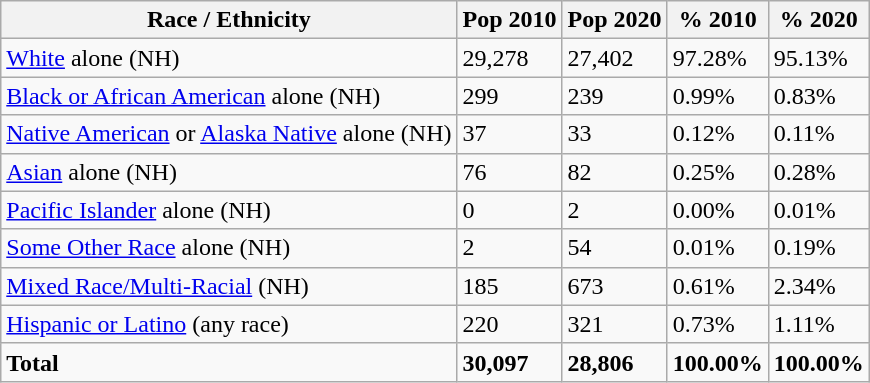<table class="wikitable">
<tr>
<th>Race / Ethnicity</th>
<th>Pop 2010</th>
<th>Pop 2020</th>
<th>% 2010</th>
<th>% 2020</th>
</tr>
<tr>
<td><a href='#'>White</a> alone (NH)</td>
<td>29,278</td>
<td>27,402</td>
<td>97.28%</td>
<td>95.13%</td>
</tr>
<tr>
<td><a href='#'>Black or African American</a> alone (NH)</td>
<td>299</td>
<td>239</td>
<td>0.99%</td>
<td>0.83%</td>
</tr>
<tr>
<td><a href='#'>Native American</a> or <a href='#'>Alaska Native</a> alone (NH)</td>
<td>37</td>
<td>33</td>
<td>0.12%</td>
<td>0.11%</td>
</tr>
<tr>
<td><a href='#'>Asian</a> alone (NH)</td>
<td>76</td>
<td>82</td>
<td>0.25%</td>
<td>0.28%</td>
</tr>
<tr>
<td><a href='#'>Pacific Islander</a> alone (NH)</td>
<td>0</td>
<td>2</td>
<td>0.00%</td>
<td>0.01%</td>
</tr>
<tr>
<td><a href='#'>Some Other Race</a> alone (NH)</td>
<td>2</td>
<td>54</td>
<td>0.01%</td>
<td>0.19%</td>
</tr>
<tr>
<td><a href='#'>Mixed Race/Multi-Racial</a> (NH)</td>
<td>185</td>
<td>673</td>
<td>0.61%</td>
<td>2.34%</td>
</tr>
<tr>
<td><a href='#'>Hispanic or Latino</a> (any race)</td>
<td>220</td>
<td>321</td>
<td>0.73%</td>
<td>1.11%</td>
</tr>
<tr>
<td><strong>Total</strong></td>
<td><strong>30,097</strong></td>
<td><strong>28,806</strong></td>
<td><strong>100.00%</strong></td>
<td><strong>100.00%</strong></td>
</tr>
</table>
